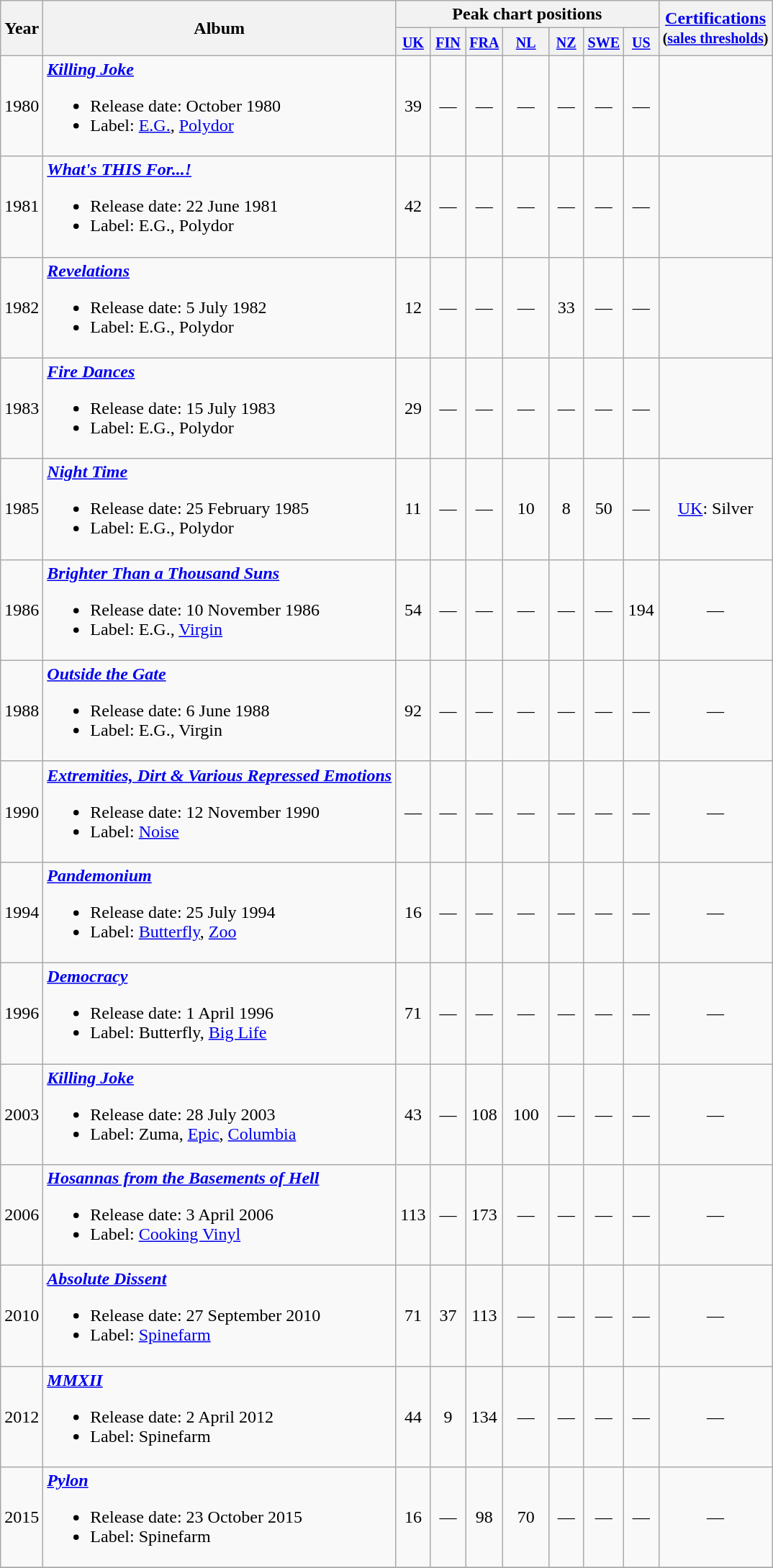<table class="wikitable">
<tr>
<th rowspan="2">Year</th>
<th rowspan="2">Album</th>
<th colspan="7">Peak chart positions</th>
<th rowspan="2"><a href='#'>Certifications</a><br><small>(<a href='#'>sales thresholds</a>)</small></th>
</tr>
<tr>
<th width="25px"><small><a href='#'>UK</a></small><br></th>
<th width="25px"><small><a href='#'>FIN</a></small><br></th>
<th width="25px"><small><a href='#'>FRA</a></small><br></th>
<th width="35"><small><a href='#'>NL</a></small><br></th>
<th width="25px"><small><a href='#'>NZ</a></small><br></th>
<th width="25px"><small><a href='#'>SWE</a></small><br></th>
<th width="25px"><small><a href='#'>US</a></small><br></th>
</tr>
<tr>
<td>1980</td>
<td><strong><em><a href='#'>Killing Joke</a></em></strong><br><ul><li>Release date: October 1980</li><li>Label: <a href='#'>E.G.</a>, <a href='#'>Polydor</a></li></ul></td>
<td align="center">39</td>
<td align="center">—</td>
<td align="center">—</td>
<td align="center">—</td>
<td align="center">—</td>
<td align="center">—</td>
<td align="center">—</td>
<td align="center"></td>
</tr>
<tr>
<td>1981</td>
<td><strong><em><a href='#'>What's THIS For...!</a></em></strong><br><ul><li>Release date: 22 June 1981</li><li>Label: E.G., Polydor</li></ul></td>
<td align="center">42</td>
<td align="center">—</td>
<td align="center">—</td>
<td align="center">—</td>
<td align="center">—</td>
<td align="center">—</td>
<td align="center">—</td>
<td align="center"></td>
</tr>
<tr>
<td>1982</td>
<td><strong><em><a href='#'>Revelations</a></em></strong><br><ul><li>Release date: 5 July 1982</li><li>Label: E.G., Polydor</li></ul></td>
<td align="center">12</td>
<td align="center">—</td>
<td align="center">—</td>
<td align="center">—</td>
<td align="center">33</td>
<td align="center">—</td>
<td align="center">—</td>
<td align="center"></td>
</tr>
<tr>
<td>1983</td>
<td><strong><em><a href='#'>Fire Dances</a></em></strong><br><ul><li>Release date: 15 July 1983</li><li>Label: E.G., Polydor</li></ul></td>
<td align="center">29</td>
<td align="center">—</td>
<td align="center">—</td>
<td align="center">—</td>
<td align="center">—</td>
<td align="center">—</td>
<td align="center">—</td>
<td align="center"></td>
</tr>
<tr>
<td>1985</td>
<td><strong><em><a href='#'>Night Time</a></em></strong><br><ul><li>Release date: 25 February 1985</li><li>Label: E.G., Polydor</li></ul></td>
<td align="center">11</td>
<td align="center">—</td>
<td align="center">—</td>
<td align="center">10</td>
<td align="center">8</td>
<td align="center">50</td>
<td align="center">—</td>
<td align="center"><a href='#'>UK</a>: Silver</td>
</tr>
<tr>
<td>1986</td>
<td><strong><em><a href='#'>Brighter Than a Thousand Suns</a></em></strong><br><ul><li>Release date: 10 November 1986</li><li>Label: E.G., <a href='#'>Virgin</a></li></ul></td>
<td align="center">54</td>
<td align="center">—</td>
<td align="center">—</td>
<td align="center">—</td>
<td align="center">—</td>
<td align="center">—</td>
<td align="center">194</td>
<td align="center">—</td>
</tr>
<tr>
<td>1988</td>
<td><strong><em><a href='#'>Outside the Gate</a></em></strong><br><ul><li>Release date: 6 June 1988</li><li>Label: E.G., Virgin</li></ul></td>
<td align="center">92</td>
<td align="center">—</td>
<td align="center">—</td>
<td align="center">—</td>
<td align="center">—</td>
<td align="center">—</td>
<td align="center">—</td>
<td align="center">—</td>
</tr>
<tr>
<td>1990</td>
<td><strong><em><a href='#'>Extremities, Dirt & Various Repressed Emotions</a></em></strong><br><ul><li>Release date: 12 November 1990</li><li>Label: <a href='#'>Noise</a></li></ul></td>
<td align="center">—</td>
<td align="center">—</td>
<td align="center">—</td>
<td align="center">—</td>
<td align="center">—</td>
<td align="center">—</td>
<td align="center">—</td>
<td align="center">—</td>
</tr>
<tr>
<td>1994</td>
<td><strong><em><a href='#'>Pandemonium</a></em></strong><br><ul><li>Release date: 25 July 1994</li><li>Label: <a href='#'>Butterfly</a>, <a href='#'>Zoo</a></li></ul></td>
<td align="center">16</td>
<td align="center">—</td>
<td align="center">—</td>
<td align="center">—</td>
<td align="center">—</td>
<td align="center">—</td>
<td align="center">—</td>
<td align="center">—</td>
</tr>
<tr>
<td>1996</td>
<td><strong><em><a href='#'>Democracy</a></em></strong><br><ul><li>Release date: 1 April 1996</li><li>Label: Butterfly, <a href='#'>Big Life</a></li></ul></td>
<td align="center">71</td>
<td align="center">—</td>
<td align="center">—</td>
<td align="center">—</td>
<td align="center">—</td>
<td align="center">—</td>
<td align="center">—</td>
<td align="center">—</td>
</tr>
<tr>
<td>2003</td>
<td><strong><em><a href='#'>Killing Joke</a></em></strong><br><ul><li>Release date: 28 July 2003</li><li>Label: Zuma, <a href='#'>Epic</a>, <a href='#'>Columbia</a></li></ul></td>
<td align="center">43</td>
<td align="center">—</td>
<td align="center">108</td>
<td align="center">100</td>
<td align="center">—</td>
<td align="center">—</td>
<td align="center">—</td>
<td align="center">—</td>
</tr>
<tr>
<td>2006</td>
<td><strong><em><a href='#'>Hosannas from the Basements of Hell</a></em></strong><br><ul><li>Release date: 3 April 2006</li><li>Label: <a href='#'>Cooking Vinyl</a></li></ul></td>
<td align="center">113</td>
<td align="center">—</td>
<td align="center">173</td>
<td align="center">—</td>
<td align="center">—</td>
<td align="center">—</td>
<td align="center">—</td>
<td align="center">—</td>
</tr>
<tr>
<td>2010</td>
<td><strong><em><a href='#'>Absolute Dissent</a></em></strong><br><ul><li>Release date: 27 September 2010</li><li>Label: <a href='#'>Spinefarm</a></li></ul></td>
<td align="center">71</td>
<td align="center">37</td>
<td align="center">113</td>
<td align="center">—</td>
<td align="center">—</td>
<td align="center">—</td>
<td align="center">—</td>
<td align="center">—</td>
</tr>
<tr>
<td>2012</td>
<td><strong><em><a href='#'>MMXII</a></em></strong><br><ul><li>Release date: 2 April 2012</li><li>Label: Spinefarm</li></ul></td>
<td align="center">44</td>
<td align="center">9</td>
<td align="center">134</td>
<td align="center">—</td>
<td align="center">—</td>
<td align="center">—</td>
<td align="center">—</td>
<td align="center">—</td>
</tr>
<tr>
<td>2015</td>
<td><strong><em><a href='#'>Pylon</a></em></strong><br><ul><li>Release date: 23 October 2015</li><li>Label: Spinefarm</li></ul></td>
<td align="center">16</td>
<td align="center">—</td>
<td align="center">98</td>
<td align="center">70</td>
<td align="center">—</td>
<td align="center">—</td>
<td align="center">—</td>
<td align="center">—</td>
</tr>
<tr>
</tr>
</table>
